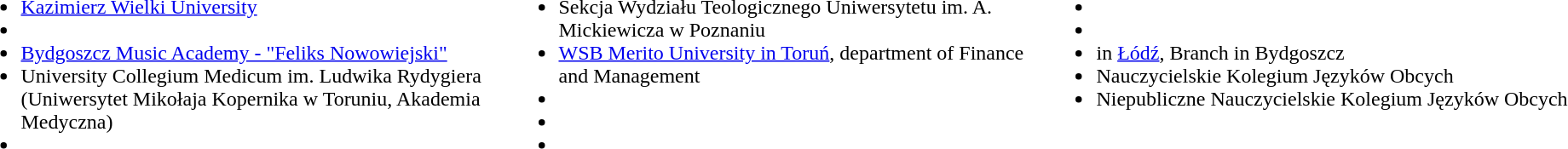<table>
<tr>
<td style = "vertical-align:top; width:33%;"><br><ul><li><a href='#'>Kazimierz Wielki University</a></li><li></li><li><a href='#'>Bydgoszcz Music Academy - "Feliks Nowowiejski"</a></li><li>University Collegium Medicum im. Ludwika Rydygiera (Uniwersytet Mikołaja Kopernika w Toruniu, Akademia Medyczna)</li><li></li></ul></td>
<td style = "vertical-align:top; width:33%;"><br><ul><li>Sekcja Wydziału Teologicznego Uniwersytetu im. A. Mickiewicza w Poznaniu</li><li><a href='#'>WSB Merito University in Toruń</a>, department of Finance and Management</li><li></li><li></li><li> </li></ul></td>
<td style = "vertical-align:top; width:33%;"><br><ul><li></li><li></li><li> in <a href='#'>Łódź</a>, Branch in Bydgoszcz</li><li>Nauczycielskie Kolegium Języków Obcych</li><li>Niepubliczne Nauczycielskie Kolegium Języków Obcych</li></ul></td>
</tr>
</table>
